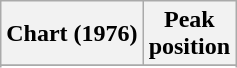<table class="wikitable plainrowheaders">
<tr>
<th>Chart (1976)</th>
<th>Peak <br> position</th>
</tr>
<tr>
</tr>
<tr>
</tr>
</table>
